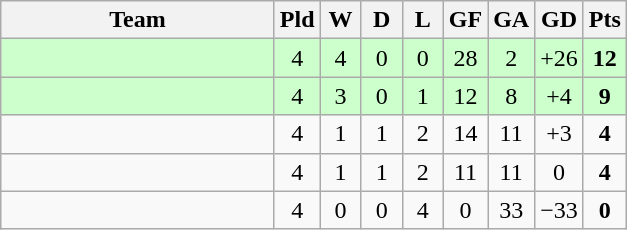<table class="wikitable" style="text-align: center;">
<tr>
<th width=175>Team</th>
<th width=20>Pld</th>
<th width=20>W</th>
<th width=20>D</th>
<th width=20>L</th>
<th width=20>GF</th>
<th width=20>GA</th>
<th width=20>GD</th>
<th width=20>Pts</th>
</tr>
<tr bgcolor=ccffcc>
<td style="text-align:left;"></td>
<td>4</td>
<td>4</td>
<td>0</td>
<td>0</td>
<td>28</td>
<td>2</td>
<td>+26</td>
<td><strong>12</strong></td>
</tr>
<tr bgcolor=ccffcc>
<td style="text-align:left;"></td>
<td>4</td>
<td>3</td>
<td>0</td>
<td>1</td>
<td>12</td>
<td>8</td>
<td>+4</td>
<td><strong>9</strong></td>
</tr>
<tr>
<td style="text-align:left;"></td>
<td>4</td>
<td>1</td>
<td>1</td>
<td>2</td>
<td>14</td>
<td>11</td>
<td>+3</td>
<td><strong>4</strong></td>
</tr>
<tr>
<td style="text-align:left;"></td>
<td>4</td>
<td>1</td>
<td>1</td>
<td>2</td>
<td>11</td>
<td>11</td>
<td>0</td>
<td><strong>4</strong></td>
</tr>
<tr>
<td style="text-align:left;"></td>
<td>4</td>
<td>0</td>
<td>0</td>
<td>4</td>
<td>0</td>
<td>33</td>
<td>−33</td>
<td><strong>0</strong></td>
</tr>
</table>
